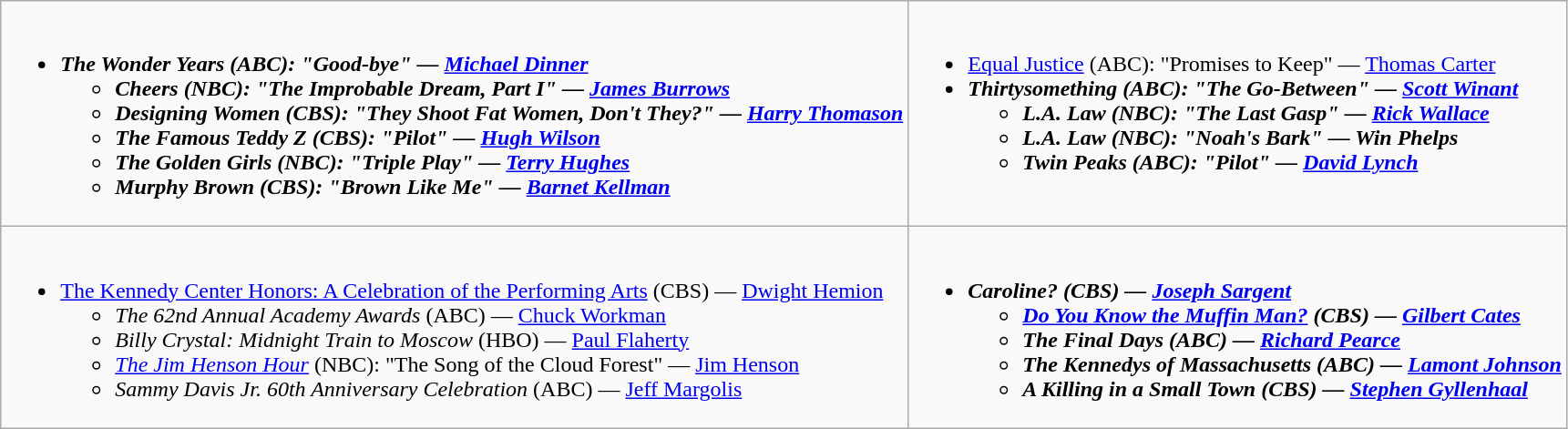<table class="wikitable">
<tr>
<td style="vertical-align:top;"><br><ul><li><strong><em>The Wonder Years<em> (ABC): "Good-bye" — <a href='#'>Michael Dinner</a><strong><ul><li></em>Cheers<em> (NBC): "The Improbable Dream, Part I" — <a href='#'>James Burrows</a></li><li></em>Designing Women<em> (CBS): "They Shoot Fat Women, Don't They?" — <a href='#'>Harry Thomason</a></li><li></em>The Famous Teddy Z<em> (CBS): "Pilot" — <a href='#'>Hugh Wilson</a></li><li></em>The Golden Girls<em> (NBC): "Triple Play" — <a href='#'>Terry Hughes</a></li><li></em>Murphy Brown<em> (CBS): "Brown Like Me" — <a href='#'>Barnet Kellman</a></li></ul></li></ul></td>
<td style="vertical-align:top;"><br><ul><li></em></strong><a href='#'>Equal Justice</a></em> (ABC): "Promises to Keep" — <a href='#'>Thomas Carter</a></strong></li><li><strong><em>Thirtysomething<em> (ABC): "The Go-Between" — <a href='#'>Scott Winant</a><strong><ul><li></em>L.A. Law<em> (NBC): "The Last Gasp" — <a href='#'>Rick Wallace</a></li><li></em>L.A. Law<em> (NBC): "Noah's Bark" — Win Phelps</li><li></em>Twin Peaks<em> (ABC): "Pilot" — <a href='#'>David Lynch</a></li></ul></li></ul></td>
</tr>
<tr>
<td style="vertical-align:top;"><br><ul><li></em></strong><a href='#'>The Kennedy Center Honors: A Celebration of the Performing Arts</a></em> (CBS) — <a href='#'>Dwight Hemion</a></strong><ul><li><em>The 62nd Annual Academy Awards</em> (ABC) — <a href='#'>Chuck Workman</a></li><li><em>Billy Crystal: Midnight Train to Moscow</em> (HBO) — <a href='#'>Paul Flaherty</a></li><li><em><a href='#'>The Jim Henson Hour</a></em> (NBC): "The Song of the Cloud Forest" — <a href='#'>Jim Henson</a></li><li><em>Sammy Davis Jr. 60th Anniversary Celebration</em> (ABC) — <a href='#'>Jeff Margolis</a></li></ul></li></ul></td>
<td style="vertical-align:top;"><br><ul><li><strong><em>Caroline?<em> (CBS) — <a href='#'>Joseph Sargent</a><strong><ul><li></em><a href='#'>Do You Know the Muffin Man?</a><em> (CBS) — <a href='#'>Gilbert Cates</a></li><li></em>The Final Days<em> (ABC) — <a href='#'>Richard Pearce</a></li><li></em>The Kennedys of Massachusetts<em> (ABC) — <a href='#'>Lamont Johnson</a></li><li></em>A Killing in a Small Town<em> (CBS) — <a href='#'>Stephen Gyllenhaal</a></li></ul></li></ul></td>
</tr>
</table>
